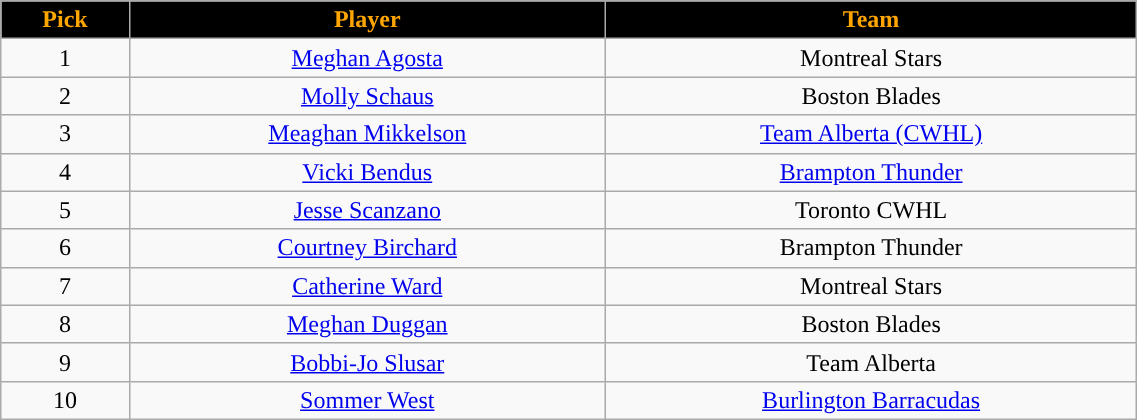<table class="wikitable" style="width:60%; text-align:center;">
<tr style="color:orange;">
<th style="background:black;">Pick</th>
<th style="background:black;">Player</th>
<th style="background:black;">Team</th>
</tr>
<tr>
<td>1</td>
<td><a href='#'>Meghan Agosta</a></td>
<td>Montreal Stars</td>
</tr>
<tr>
<td>2</td>
<td><a href='#'>Molly Schaus</a></td>
<td>Boston Blades</td>
</tr>
<tr>
<td>3</td>
<td><a href='#'>Meaghan Mikkelson</a></td>
<td><a href='#'>Team Alberta (CWHL)</a></td>
</tr>
<tr>
<td>4</td>
<td><a href='#'>Vicki Bendus</a></td>
<td><a href='#'>Brampton Thunder</a></td>
</tr>
<tr>
<td>5</td>
<td><a href='#'>Jesse Scanzano</a></td>
<td>Toronto CWHL</td>
</tr>
<tr>
<td>6</td>
<td><a href='#'>Courtney Birchard</a></td>
<td>Brampton Thunder</td>
</tr>
<tr>
<td>7</td>
<td><a href='#'>Catherine Ward</a></td>
<td>Montreal Stars</td>
</tr>
<tr>
<td>8</td>
<td><a href='#'>Meghan Duggan</a></td>
<td>Boston Blades</td>
</tr>
<tr>
<td>9</td>
<td><a href='#'>Bobbi-Jo Slusar</a></td>
<td>Team Alberta</td>
</tr>
<tr>
<td>10</td>
<td><a href='#'>Sommer West</a></td>
<td><a href='#'>Burlington Barracudas</a></td>
</tr>
</table>
